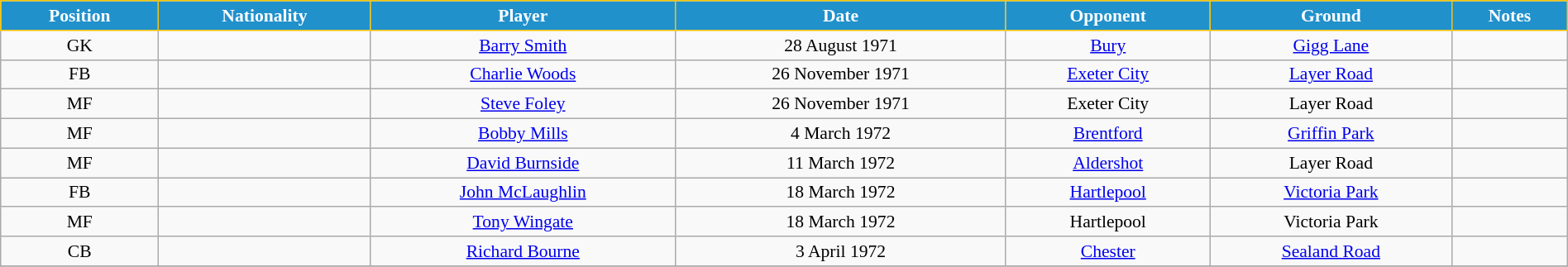<table class="wikitable" style="text-align:center; font-size:90%; width:100%;">
<tr>
<th style="background:#2191CC; color:white; border:1px solid #F7C408; text-align:center;">Position</th>
<th style="background:#2191CC; color:white; border:1px solid #F7C408; text-align:center;">Nationality</th>
<th style="background:#2191CC; color:white; border:1px solid #F7C408; text-align:center;">Player</th>
<th style="background:#2191CC; color:white; border:1px solid #F7C408; text-align:center;">Date</th>
<th style="background:#2191CC; color:white; border:1px solid #F7C408; text-align:center;">Opponent</th>
<th style="background:#2191CC; color:white; border:1px solid #F7C408; text-align:center;">Ground</th>
<th style="background:#2191CC; color:white; border:1px solid #F7C408; text-align:center;">Notes</th>
</tr>
<tr>
<td>GK</td>
<td></td>
<td><a href='#'>Barry Smith</a></td>
<td>28 August 1971</td>
<td><a href='#'>Bury</a></td>
<td><a href='#'>Gigg Lane</a></td>
<td></td>
</tr>
<tr>
<td>FB</td>
<td></td>
<td><a href='#'>Charlie Woods</a></td>
<td>26 November 1971</td>
<td><a href='#'>Exeter City</a></td>
<td><a href='#'>Layer Road</a></td>
<td></td>
</tr>
<tr>
<td>MF</td>
<td></td>
<td><a href='#'>Steve Foley</a></td>
<td>26 November 1971</td>
<td>Exeter City</td>
<td>Layer Road</td>
<td></td>
</tr>
<tr>
<td>MF</td>
<td></td>
<td><a href='#'>Bobby Mills</a></td>
<td>4 March 1972</td>
<td><a href='#'>Brentford</a></td>
<td><a href='#'>Griffin Park</a></td>
<td></td>
</tr>
<tr>
<td>MF</td>
<td></td>
<td><a href='#'>David Burnside</a></td>
<td>11 March 1972</td>
<td><a href='#'>Aldershot</a></td>
<td>Layer Road</td>
<td></td>
</tr>
<tr>
<td>FB</td>
<td></td>
<td><a href='#'>John McLaughlin</a></td>
<td>18 March 1972</td>
<td><a href='#'>Hartlepool</a></td>
<td><a href='#'>Victoria Park</a></td>
<td></td>
</tr>
<tr>
<td>MF</td>
<td></td>
<td><a href='#'>Tony Wingate</a></td>
<td>18 March 1972</td>
<td>Hartlepool</td>
<td>Victoria Park</td>
<td></td>
</tr>
<tr>
<td>CB</td>
<td></td>
<td><a href='#'>Richard Bourne</a></td>
<td>3 April 1972</td>
<td><a href='#'>Chester</a></td>
<td><a href='#'>Sealand Road</a></td>
<td></td>
</tr>
<tr>
</tr>
</table>
